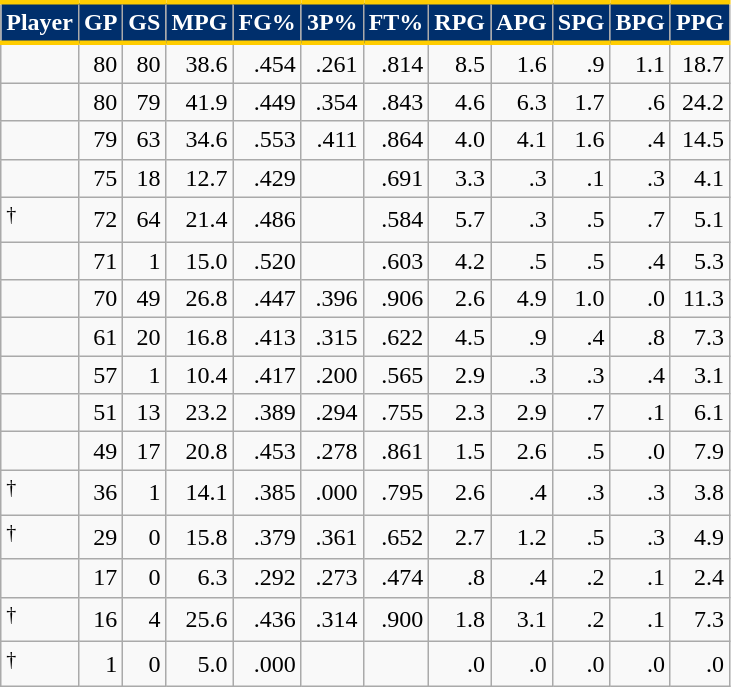<table class="wikitable sortable" style="text-align:right;">
<tr>
<th style="background:#002F6C; color:#FFFFFF; border-top:#FFCD00 3px solid; border-bottom:#FFCD00 3px solid;">Player</th>
<th style="background:#002F6C; color:#FFFFFF; border-top:#FFCD00 3px solid; border-bottom:#FFCD00 3px solid;">GP</th>
<th style="background:#002F6C; color:#FFFFFF; border-top:#FFCD00 3px solid; border-bottom:#FFCD00 3px solid;">GS</th>
<th style="background:#002F6C; color:#FFFFFF; border-top:#FFCD00 3px solid; border-bottom:#FFCD00 3px solid;">MPG</th>
<th style="background:#002F6C; color:#FFFFFF; border-top:#FFCD00 3px solid; border-bottom:#FFCD00 3px solid;">FG%</th>
<th style="background:#002F6C; color:#FFFFFF; border-top:#FFCD00 3px solid; border-bottom:#FFCD00 3px solid;">3P%</th>
<th style="background:#002F6C; color:#FFFFFF; border-top:#FFCD00 3px solid; border-bottom:#FFCD00 3px solid;">FT%</th>
<th style="background:#002F6C; color:#FFFFFF; border-top:#FFCD00 3px solid; border-bottom:#FFCD00 3px solid;">RPG</th>
<th style="background:#002F6C; color:#FFFFFF; border-top:#FFCD00 3px solid; border-bottom:#FFCD00 3px solid;">APG</th>
<th style="background:#002F6C; color:#FFFFFF; border-top:#FFCD00 3px solid; border-bottom:#FFCD00 3px solid;">SPG</th>
<th style="background:#002F6C; color:#FFFFFF; border-top:#FFCD00 3px solid; border-bottom:#FFCD00 3px solid;">BPG</th>
<th style="background:#002F6C; color:#FFFFFF; border-top:#FFCD00 3px solid; border-bottom:#FFCD00 3px solid;">PPG</th>
</tr>
<tr>
<td style="text-align:left;"></td>
<td>80</td>
<td>80</td>
<td>38.6</td>
<td>.454</td>
<td>.261</td>
<td>.814</td>
<td>8.5</td>
<td>1.6</td>
<td>.9</td>
<td>1.1</td>
<td>18.7</td>
</tr>
<tr>
<td style="text-align:left;"></td>
<td>80</td>
<td>79</td>
<td>41.9</td>
<td>.449</td>
<td>.354</td>
<td>.843</td>
<td>4.6</td>
<td>6.3</td>
<td>1.7</td>
<td>.6</td>
<td>24.2</td>
</tr>
<tr>
<td style="text-align:left;"></td>
<td>79</td>
<td>63</td>
<td>34.6</td>
<td>.553</td>
<td>.411</td>
<td>.864</td>
<td>4.0</td>
<td>4.1</td>
<td>1.6</td>
<td>.4</td>
<td>14.5</td>
</tr>
<tr>
<td style="text-align:left;"></td>
<td>75</td>
<td>18</td>
<td>12.7</td>
<td>.429</td>
<td></td>
<td>.691</td>
<td>3.3</td>
<td>.3</td>
<td>.1</td>
<td>.3</td>
<td>4.1</td>
</tr>
<tr>
<td style="text-align:left;"><sup>†</sup></td>
<td>72</td>
<td>64</td>
<td>21.4</td>
<td>.486</td>
<td></td>
<td>.584</td>
<td>5.7</td>
<td>.3</td>
<td>.5</td>
<td>.7</td>
<td>5.1</td>
</tr>
<tr>
<td style="text-align:left;"></td>
<td>71</td>
<td>1</td>
<td>15.0</td>
<td>.520</td>
<td></td>
<td>.603</td>
<td>4.2</td>
<td>.5</td>
<td>.5</td>
<td>.4</td>
<td>5.3</td>
</tr>
<tr>
<td style="text-align:left;"></td>
<td>70</td>
<td>49</td>
<td>26.8</td>
<td>.447</td>
<td>.396</td>
<td>.906</td>
<td>2.6</td>
<td>4.9</td>
<td>1.0</td>
<td>.0</td>
<td>11.3</td>
</tr>
<tr>
<td style="text-align:left;"></td>
<td>61</td>
<td>20</td>
<td>16.8</td>
<td>.413</td>
<td>.315</td>
<td>.622</td>
<td>4.5</td>
<td>.9</td>
<td>.4</td>
<td>.8</td>
<td>7.3</td>
</tr>
<tr>
<td style="text-align:left;"></td>
<td>57</td>
<td>1</td>
<td>10.4</td>
<td>.417</td>
<td>.200</td>
<td>.565</td>
<td>2.9</td>
<td>.3</td>
<td>.3</td>
<td>.4</td>
<td>3.1</td>
</tr>
<tr>
<td style="text-align:left;"></td>
<td>51</td>
<td>13</td>
<td>23.2</td>
<td>.389</td>
<td>.294</td>
<td>.755</td>
<td>2.3</td>
<td>2.9</td>
<td>.7</td>
<td>.1</td>
<td>6.1</td>
</tr>
<tr>
<td style="text-align:left;"></td>
<td>49</td>
<td>17</td>
<td>20.8</td>
<td>.453</td>
<td>.278</td>
<td>.861</td>
<td>1.5</td>
<td>2.6</td>
<td>.5</td>
<td>.0</td>
<td>7.9</td>
</tr>
<tr>
<td style="text-align:left;"><sup>†</sup></td>
<td>36</td>
<td>1</td>
<td>14.1</td>
<td>.385</td>
<td>.000</td>
<td>.795</td>
<td>2.6</td>
<td>.4</td>
<td>.3</td>
<td>.3</td>
<td>3.8</td>
</tr>
<tr>
<td style="text-align:left;"><sup>†</sup></td>
<td>29</td>
<td>0</td>
<td>15.8</td>
<td>.379</td>
<td>.361</td>
<td>.652</td>
<td>2.7</td>
<td>1.2</td>
<td>.5</td>
<td>.3</td>
<td>4.9</td>
</tr>
<tr>
<td style="text-align:left;"></td>
<td>17</td>
<td>0</td>
<td>6.3</td>
<td>.292</td>
<td>.273</td>
<td>.474</td>
<td>.8</td>
<td>.4</td>
<td>.2</td>
<td>.1</td>
<td>2.4</td>
</tr>
<tr>
<td style="text-align:left;"><sup>†</sup></td>
<td>16</td>
<td>4</td>
<td>25.6</td>
<td>.436</td>
<td>.314</td>
<td>.900</td>
<td>1.8</td>
<td>3.1</td>
<td>.2</td>
<td>.1</td>
<td>7.3</td>
</tr>
<tr>
<td style="text-align:left;"><sup>†</sup></td>
<td>1</td>
<td>0</td>
<td>5.0</td>
<td>.000</td>
<td></td>
<td></td>
<td>.0</td>
<td>.0</td>
<td>.0</td>
<td>.0</td>
<td>.0</td>
</tr>
</table>
